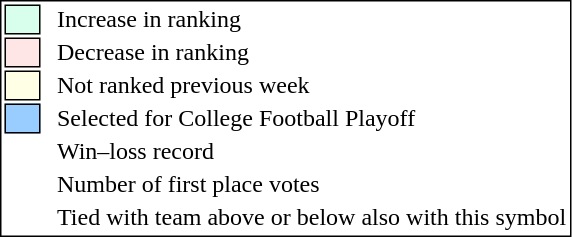<table style="border:1px solid black;">
<tr>
<td style="background:#D8FFEB; width:20px; border:1px solid black;"></td>
<td> </td>
<td>Increase in ranking</td>
</tr>
<tr>
<td style="background:#FFE6E6; width:20px; border:1px solid black;"></td>
<td> </td>
<td>Decrease in ranking</td>
</tr>
<tr>
<td style="background:#FFFFE6; width:20px; border:1px solid black;"></td>
<td> </td>
<td>Not ranked previous week</td>
</tr>
<tr>
<td style="background:#9cf; width:20px; border:1px solid black;"></td>
<td> </td>
<td>Selected for College Football Playoff</td>
</tr>
<tr>
<td></td>
<td> </td>
<td>Win–loss record</td>
</tr>
<tr>
<td></td>
<td> </td>
<td>Number of first place votes</td>
</tr>
<tr>
<td></td>
<td></td>
<td>Tied with team above or below also with this symbol</td>
</tr>
</table>
